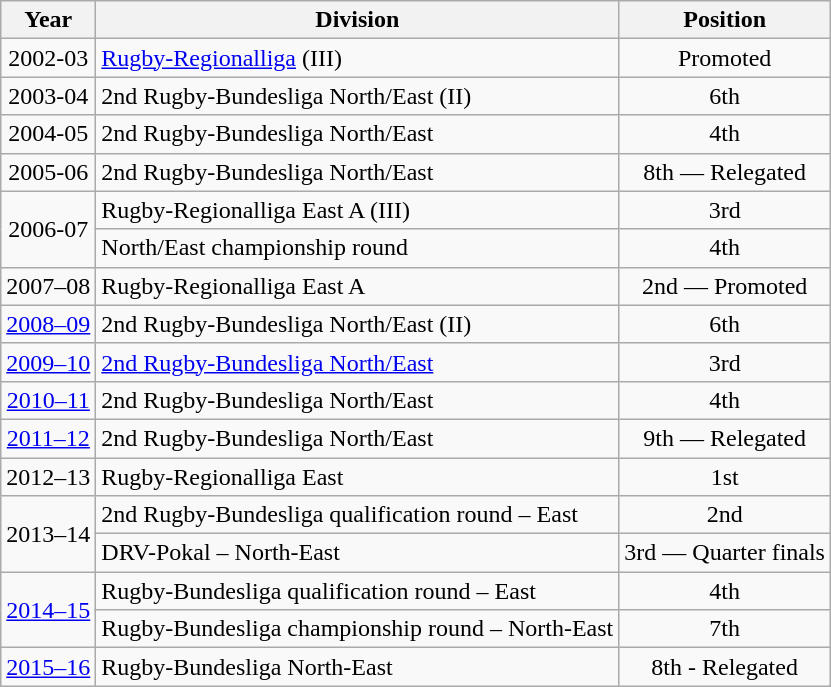<table class="wikitable">
<tr>
<th>Year</th>
<th>Division</th>
<th>Position</th>
</tr>
<tr align="center">
<td>2002-03</td>
<td align="left"><a href='#'>Rugby-Regionalliga</a> (III)</td>
<td>Promoted</td>
</tr>
<tr align="center">
<td>2003-04</td>
<td align="left">2nd Rugby-Bundesliga North/East (II)</td>
<td>6th</td>
</tr>
<tr align="center">
<td>2004-05</td>
<td align="left">2nd Rugby-Bundesliga North/East</td>
<td>4th</td>
</tr>
<tr align="center">
<td>2005-06</td>
<td align="left">2nd Rugby-Bundesliga North/East</td>
<td>8th — Relegated</td>
</tr>
<tr align="center">
<td rowspan=2>2006-07</td>
<td align="left">Rugby-Regionalliga East A (III)</td>
<td>3rd</td>
</tr>
<tr align="center">
<td align="left">North/East championship round</td>
<td>4th</td>
</tr>
<tr align="center">
<td>2007–08</td>
<td align="left">Rugby-Regionalliga East A</td>
<td>2nd — Promoted</td>
</tr>
<tr align="center">
<td><a href='#'>2008–09</a></td>
<td align="left">2nd Rugby-Bundesliga North/East (II)</td>
<td>6th</td>
</tr>
<tr align="center">
<td><a href='#'>2009–10</a></td>
<td align="left"><a href='#'>2nd Rugby-Bundesliga North/East</a></td>
<td>3rd</td>
</tr>
<tr align="center">
<td><a href='#'>2010–11</a></td>
<td align="left">2nd Rugby-Bundesliga North/East</td>
<td>4th</td>
</tr>
<tr align="center">
<td><a href='#'>2011–12</a></td>
<td align="left">2nd Rugby-Bundesliga North/East</td>
<td>9th — Relegated</td>
</tr>
<tr align="center">
<td>2012–13</td>
<td align="left">Rugby-Regionalliga East</td>
<td>1st</td>
</tr>
<tr align="center">
<td rowspan=2>2013–14</td>
<td align="left">2nd Rugby-Bundesliga qualification round – East</td>
<td>2nd</td>
</tr>
<tr align="center">
<td align="left">DRV-Pokal – North-East</td>
<td>3rd — Quarter finals</td>
</tr>
<tr align="center">
<td rowspan=2><a href='#'>2014–15</a></td>
<td align="left">Rugby-Bundesliga qualification round – East</td>
<td>4th</td>
</tr>
<tr align="center">
<td align="left">Rugby-Bundesliga championship round – North-East</td>
<td>7th</td>
</tr>
<tr align="center">
<td><a href='#'>2015–16</a></td>
<td align="left">Rugby-Bundesliga North-East</td>
<td>8th - Relegated</td>
</tr>
</table>
